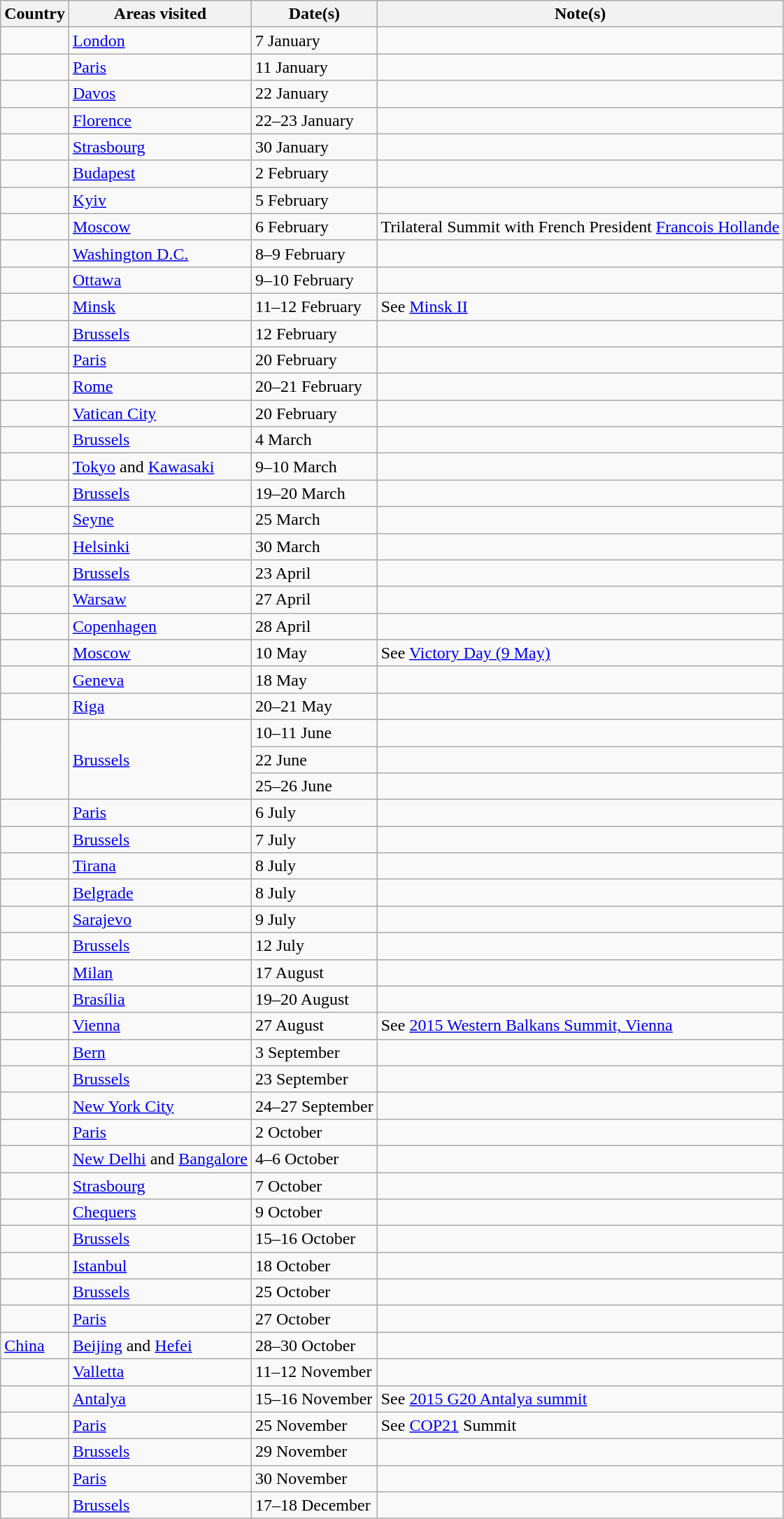<table class="wikitable">
<tr>
<th scope=col>Country</th>
<th scope=col>Areas visited</th>
<th scope=col>Date(s)</th>
<th scope=col>Note(s)</th>
</tr>
<tr>
<td></td>
<td><a href='#'>London</a></td>
<td>7 January</td>
<td></td>
</tr>
<tr>
<td></td>
<td><a href='#'>Paris</a></td>
<td>11 January</td>
<td></td>
</tr>
<tr>
<td></td>
<td><a href='#'>Davos</a></td>
<td>22 January</td>
<td></td>
</tr>
<tr>
<td></td>
<td><a href='#'>Florence</a></td>
<td>22–23 January</td>
<td></td>
</tr>
<tr>
<td></td>
<td><a href='#'>Strasbourg</a></td>
<td>30 January</td>
<td></td>
</tr>
<tr>
<td></td>
<td><a href='#'>Budapest</a></td>
<td>2 February</td>
<td></td>
</tr>
<tr>
<td></td>
<td><a href='#'>Kyiv</a></td>
<td>5 February</td>
<td></td>
</tr>
<tr>
<td></td>
<td><a href='#'>Moscow</a></td>
<td>6 February</td>
<td>Trilateral Summit with French President <a href='#'>Francois Hollande</a></td>
</tr>
<tr>
<td></td>
<td><a href='#'>Washington D.C.</a></td>
<td>8–9 February</td>
<td></td>
</tr>
<tr>
<td></td>
<td><a href='#'>Ottawa</a></td>
<td>9–10 February</td>
<td></td>
</tr>
<tr>
<td></td>
<td><a href='#'>Minsk</a></td>
<td>11–12 February</td>
<td>See <a href='#'>Minsk II</a></td>
</tr>
<tr>
<td></td>
<td><a href='#'>Brussels</a></td>
<td>12 February</td>
<td></td>
</tr>
<tr>
<td></td>
<td><a href='#'>Paris</a></td>
<td>20 February</td>
<td></td>
</tr>
<tr>
<td></td>
<td><a href='#'>Rome</a></td>
<td>20–21 February</td>
<td></td>
</tr>
<tr>
<td></td>
<td><a href='#'>Vatican City</a></td>
<td>20 February</td>
<td></td>
</tr>
<tr>
<td></td>
<td><a href='#'>Brussels</a></td>
<td>4 March</td>
<td></td>
</tr>
<tr>
<td></td>
<td><a href='#'>Tokyo</a> and <a href='#'>Kawasaki</a></td>
<td>9–10 March</td>
<td></td>
</tr>
<tr>
<td></td>
<td><a href='#'>Brussels</a></td>
<td>19–20 March</td>
<td></td>
</tr>
<tr>
<td></td>
<td><a href='#'>Seyne</a></td>
<td>25 March</td>
<td></td>
</tr>
<tr>
<td></td>
<td><a href='#'>Helsinki</a></td>
<td>30 March</td>
<td></td>
</tr>
<tr>
<td></td>
<td><a href='#'>Brussels</a></td>
<td>23 April</td>
<td></td>
</tr>
<tr>
<td></td>
<td><a href='#'>Warsaw</a></td>
<td>27 April</td>
<td></td>
</tr>
<tr>
<td></td>
<td><a href='#'>Copenhagen</a></td>
<td>28 April</td>
<td></td>
</tr>
<tr>
<td></td>
<td><a href='#'>Moscow</a></td>
<td>10 May</td>
<td>See  <a href='#'>Victory Day (9 May)</a></td>
</tr>
<tr>
<td></td>
<td><a href='#'>Geneva</a></td>
<td>18 May</td>
<td></td>
</tr>
<tr>
<td></td>
<td><a href='#'>Riga</a></td>
<td>20–21 May</td>
<td></td>
</tr>
<tr>
<td rowspan="3"></td>
<td rowspan="3"><a href='#'>Brussels</a></td>
<td>10–11 June</td>
<td></td>
</tr>
<tr>
<td>22 June</td>
<td></td>
</tr>
<tr>
<td>25–26 June</td>
<td></td>
</tr>
<tr>
<td></td>
<td><a href='#'>Paris</a></td>
<td>6 July</td>
<td></td>
</tr>
<tr>
<td></td>
<td><a href='#'>Brussels</a></td>
<td>7 July</td>
<td></td>
</tr>
<tr>
<td></td>
<td><a href='#'>Tirana</a></td>
<td>8 July</td>
<td></td>
</tr>
<tr>
<td></td>
<td><a href='#'>Belgrade</a></td>
<td>8 July</td>
<td></td>
</tr>
<tr>
<td></td>
<td><a href='#'>Sarajevo</a></td>
<td>9 July</td>
<td></td>
</tr>
<tr>
<td></td>
<td><a href='#'>Brussels</a></td>
<td>12 July</td>
<td></td>
</tr>
<tr>
<td></td>
<td><a href='#'>Milan</a></td>
<td>17 August</td>
<td></td>
</tr>
<tr>
<td></td>
<td><a href='#'>Brasília</a></td>
<td>19–20 August</td>
<td></td>
</tr>
<tr>
<td></td>
<td><a href='#'>Vienna</a></td>
<td>27 August</td>
<td>See <a href='#'>2015 Western Balkans Summit, Vienna</a></td>
</tr>
<tr>
<td></td>
<td><a href='#'>Bern</a></td>
<td>3 September</td>
<td></td>
</tr>
<tr>
<td></td>
<td><a href='#'>Brussels</a></td>
<td>23 September</td>
<td></td>
</tr>
<tr>
<td></td>
<td><a href='#'>New York City</a></td>
<td>24–27 September</td>
<td></td>
</tr>
<tr>
<td></td>
<td><a href='#'>Paris</a></td>
<td>2 October</td>
<td></td>
</tr>
<tr>
<td></td>
<td><a href='#'>New Delhi</a> and <a href='#'>Bangalore</a></td>
<td>4–6 October</td>
<td></td>
</tr>
<tr>
<td></td>
<td><a href='#'>Strasbourg</a></td>
<td>7 October</td>
<td></td>
</tr>
<tr>
<td></td>
<td><a href='#'>Chequers</a></td>
<td>9 October</td>
<td></td>
</tr>
<tr>
<td></td>
<td><a href='#'>Brussels</a></td>
<td>15–16 October</td>
<td></td>
</tr>
<tr>
<td></td>
<td><a href='#'>Istanbul</a></td>
<td>18 October</td>
<td></td>
</tr>
<tr>
<td></td>
<td><a href='#'>Brussels</a></td>
<td>25 October</td>
<td></td>
</tr>
<tr>
<td></td>
<td><a href='#'>Paris</a></td>
<td>27 October</td>
<td></td>
</tr>
<tr>
<td> <a href='#'>China</a></td>
<td><a href='#'>Beijing</a> and <a href='#'>Hefei</a></td>
<td>28–30 October</td>
<td></td>
</tr>
<tr>
<td></td>
<td><a href='#'>Valletta</a></td>
<td>11–12 November</td>
<td></td>
</tr>
<tr>
<td></td>
<td><a href='#'>Antalya</a></td>
<td>15–16 November</td>
<td>See <a href='#'>2015 G20 Antalya summit</a></td>
</tr>
<tr>
<td></td>
<td><a href='#'>Paris</a></td>
<td>25 November</td>
<td>See <a href='#'>COP21</a> Summit</td>
</tr>
<tr>
<td></td>
<td><a href='#'>Brussels</a></td>
<td>29 November</td>
<td></td>
</tr>
<tr>
<td></td>
<td><a href='#'>Paris</a></td>
<td>30 November</td>
<td></td>
</tr>
<tr>
<td></td>
<td><a href='#'>Brussels</a></td>
<td>17–18 December</td>
<td></td>
</tr>
</table>
